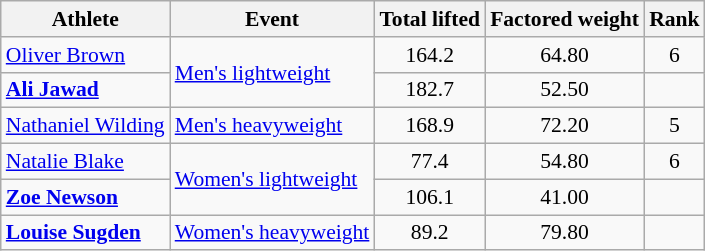<table class="wikitable" style="font-size:90%">
<tr>
<th>Athlete</th>
<th>Event</th>
<th>Total lifted</th>
<th>Factored weight</th>
<th>Rank</th>
</tr>
<tr align=center>
<td align=left><a href='#'>Oliver Brown</a></td>
<td align=left rowspan=2><a href='#'>Men's lightweight</a></td>
<td>164.2</td>
<td>64.80</td>
<td>6</td>
</tr>
<tr align=center>
<td align=left><strong><a href='#'>Ali Jawad</a></strong></td>
<td>182.7</td>
<td>52.50</td>
<td></td>
</tr>
<tr align=center>
<td align=left><a href='#'>Nathaniel Wilding</a></td>
<td align=left><a href='#'>Men's heavyweight</a></td>
<td>168.9</td>
<td>72.20</td>
<td>5</td>
</tr>
<tr align=center>
<td align=left><a href='#'>Natalie Blake</a></td>
<td align=left rowspan=2><a href='#'>Women's lightweight</a></td>
<td>77.4</td>
<td>54.80</td>
<td>6</td>
</tr>
<tr align=center>
<td align=left><strong><a href='#'>Zoe Newson</a></strong></td>
<td>106.1</td>
<td>41.00</td>
<td></td>
</tr>
<tr align=center>
<td align=left><strong><a href='#'>Louise Sugden</a></strong></td>
<td align=left><a href='#'>Women's heavyweight</a></td>
<td>89.2</td>
<td>79.80</td>
<td></td>
</tr>
</table>
